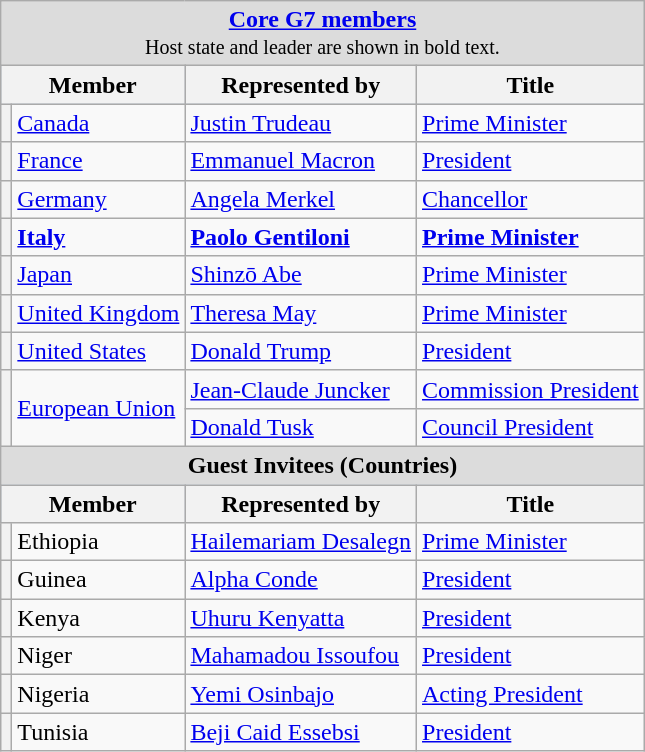<table class="wikitable">
<tr>
<td colspan="4" style="text-align: center; background:Gainsboro"><strong><a href='#'>Core G7 members</a></strong><br><small>Host state and leader are shown in bold text.</small></td>
</tr>
<tr style="background:LightSteelBlue; text-align:center;">
<th scope="col" colspan=2>Member</th>
<th scope="col">Represented by</th>
<th scope="col">Title</th>
</tr>
<tr>
<th></th>
<td><a href='#'>Canada</a></td>
<td><a href='#'>Justin Trudeau</a></td>
<td><a href='#'>Prime Minister</a></td>
</tr>
<tr>
<th></th>
<td><a href='#'>France</a></td>
<td><a href='#'>Emmanuel Macron</a></td>
<td><a href='#'>President</a></td>
</tr>
<tr>
<th></th>
<td><a href='#'>Germany</a></td>
<td><a href='#'>Angela Merkel</a></td>
<td><a href='#'>Chancellor</a></td>
</tr>
<tr>
<th></th>
<td><strong><a href='#'>Italy</a></strong></td>
<td><strong><a href='#'>Paolo Gentiloni</a></strong></td>
<td><strong><a href='#'>Prime Minister</a></strong></td>
</tr>
<tr>
<th></th>
<td><a href='#'>Japan</a></td>
<td><a href='#'>Shinzō Abe</a></td>
<td><a href='#'>Prime Minister</a></td>
</tr>
<tr>
<th></th>
<td><a href='#'>United Kingdom</a></td>
<td><a href='#'>Theresa May</a></td>
<td><a href='#'>Prime Minister</a></td>
</tr>
<tr>
<th></th>
<td><a href='#'>United States</a></td>
<td><a href='#'>Donald Trump</a></td>
<td><a href='#'>President</a></td>
</tr>
<tr>
<th rowspan="2"></th>
<td rowspan="2"><a href='#'>European Union</a></td>
<td><a href='#'>Jean-Claude Juncker</a></td>
<td><a href='#'>Commission President</a></td>
</tr>
<tr>
<td><a href='#'>Donald Tusk</a></td>
<td><a href='#'>Council President</a></td>
</tr>
<tr>
<td colspan="4" style="text-align: center; background:Gainsboro"><strong>Guest Invitees (Countries)</strong><br></td>
</tr>
<tr style="background:LightSteelBlue; text-align:center;">
<th scope="col" colspan=2>Member</th>
<th scope="col">Represented by</th>
<th scope="col">Title</th>
</tr>
<tr>
<th></th>
<td>Ethiopia</td>
<td><a href='#'>Hailemariam Desalegn</a></td>
<td><a href='#'>Prime Minister</a></td>
</tr>
<tr>
<th></th>
<td>Guinea</td>
<td><a href='#'>Alpha Conde</a></td>
<td><a href='#'>President</a></td>
</tr>
<tr>
<th></th>
<td>Kenya</td>
<td><a href='#'>Uhuru Kenyatta</a></td>
<td><a href='#'>President</a></td>
</tr>
<tr>
<th></th>
<td>Niger</td>
<td><a href='#'>Mahamadou Issoufou</a></td>
<td><a href='#'>President</a></td>
</tr>
<tr>
<th></th>
<td>Nigeria</td>
<td><a href='#'>Yemi Osinbajo</a></td>
<td><a href='#'>Acting President</a></td>
</tr>
<tr>
<th></th>
<td>Tunisia</td>
<td><a href='#'>Beji Caid Essebsi</a></td>
<td><a href='#'>President</a></td>
</tr>
</table>
